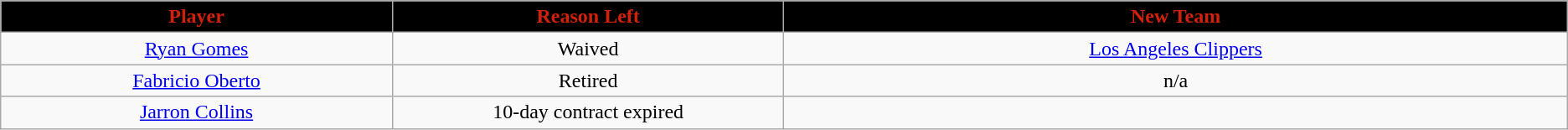<table class="wikitable sortable sortable">
<tr>
<th style="background:#000000; color:#D1210A" width="10%">Player</th>
<th style="background:#000000; color:#D1210A" width="10%">Reason Left</th>
<th style="background:#000000; color:#D1210A" width="20%">New Team</th>
</tr>
<tr style="text-align: center">
<td><a href='#'>Ryan Gomes</a></td>
<td>Waived</td>
<td><a href='#'>Los Angeles Clippers</a></td>
</tr>
<tr style="text-align: center">
<td><a href='#'>Fabricio Oberto</a></td>
<td>Retired</td>
<td>n/a</td>
</tr>
<tr style="text-align: center">
<td><a href='#'>Jarron Collins</a></td>
<td>10-day contract expired</td>
<td></td>
</tr>
</table>
